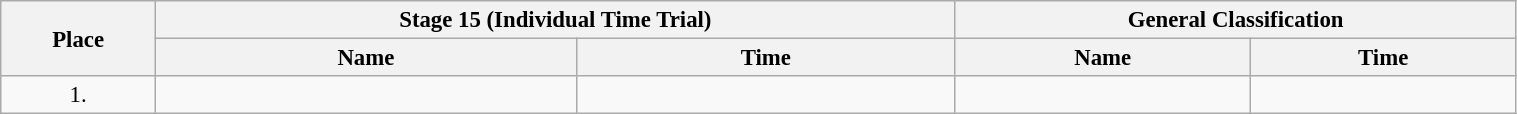<table class="wikitable"  style="font-size:95%; width:80%;">
<tr>
<th rowspan="2">Place</th>
<th colspan="2">Stage 15 (Individual Time Trial)</th>
<th colspan="2">General Classification</th>
</tr>
<tr>
<th>Name</th>
<th>Time</th>
<th>Name</th>
<th>Time</th>
</tr>
<tr>
<td style="text-align:center;">1.</td>
<td></td>
<td></td>
<td></td>
<td></td>
</tr>
</table>
